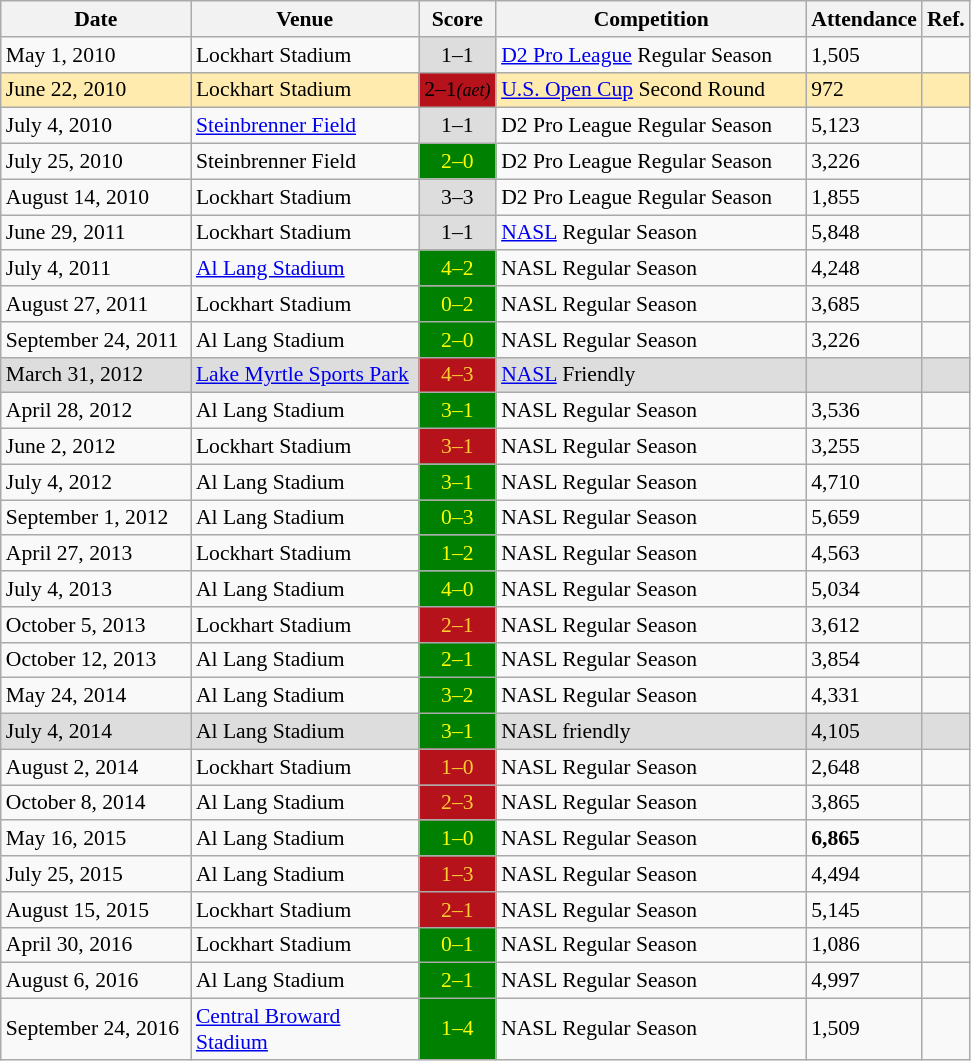<table class="wikitable" style="font-size:90%">
<tr>
<th width=120>Date</th>
<th width=145>Venue</th>
<th width=45>Score</th>
<th width=200>Competition</th>
<th width=35>Attendance</th>
<th width=15>Ref.</th>
</tr>
<tr>
<td>May 1, 2010</td>
<td>Lockhart Stadium</td>
<td style="text-align:center; background:#ddd;">1–1</td>
<td><a href='#'>D2 Pro League</a> Regular Season</td>
<td>1,505</td>
<td></td>
</tr>
<tr>
<td style="background:#ffebad;">June 22, 2010</td>
<td style="background:#ffebad;">Lockhart Stadium</td>
<td style="text-align:center; background:#b6121b;"><span>2–1<small><em>(aet)</em></small></span></td>
<td style="background:#ffebad;"><a href='#'>U.S. Open Cup</a> Second Round</td>
<td style="background:#ffebad;">972</td>
<td style="background:#ffebad;"></td>
</tr>
<tr>
<td>July 4, 2010</td>
<td><a href='#'>Steinbrenner Field</a></td>
<td style="text-align:center; background:#ddd;">1–1</td>
<td>D2 Pro League Regular Season</td>
<td>5,123</td>
<td></td>
</tr>
<tr>
<td>July 25, 2010</td>
<td>Steinbrenner Field</td>
<td style="text-align:center; background:green;color:yellow;">2–0</td>
<td>D2 Pro League Regular Season</td>
<td>3,226</td>
<td></td>
</tr>
<tr>
<td>August 14, 2010</td>
<td>Lockhart Stadium</td>
<td style="text-align:center; background:#ddd;">3–3</td>
<td>D2 Pro League Regular Season</td>
<td>1,855</td>
<td></td>
</tr>
<tr>
<td>June 29, 2011</td>
<td>Lockhart Stadium</td>
<td style="text-align:center; background:#ddd;">1–1</td>
<td><a href='#'>NASL</a> Regular Season</td>
<td>5,848</td>
<td></td>
</tr>
<tr>
<td>July 4, 2011</td>
<td><a href='#'>Al Lang Stadium</a></td>
<td style="text-align:center; background:green;color:yellow;">4–2</td>
<td>NASL Regular Season</td>
<td>4,248</td>
<td></td>
</tr>
<tr>
<td>August 27, 2011</td>
<td>Lockhart Stadium</td>
<td style="text-align:center; background:green;color:yellow;">0–2</td>
<td>NASL Regular Season</td>
<td>3,685</td>
<td></td>
</tr>
<tr>
<td>September 24, 2011</td>
<td>Al Lang Stadium</td>
<td style="text-align:center; background:green;color:yellow;">2–0</td>
<td>NASL Regular Season</td>
<td>3,226</td>
<td></td>
</tr>
<tr>
<td style="text-align:left; background:#ddd;">March 31, 2012</td>
<td style="text-align:left; background:#ddd;"><a href='#'>Lake Myrtle Sports Park</a></td>
<td style="text-align:center; background:#b6121b;color:#fc3;">4–3</td>
<td style="text-align:left; background:#ddd;"><a href='#'>NASL</a> Friendly</td>
<td style="text-align:left; background:#ddd;"></td>
<td style="text-align:left; background:#ddd;"></td>
</tr>
<tr>
<td>April 28, 2012</td>
<td>Al Lang Stadium</td>
<td style="text-align:center; background:green;color:yellow;">3–1</td>
<td>NASL Regular Season</td>
<td>3,536</td>
<td></td>
</tr>
<tr>
<td>June 2, 2012</td>
<td>Lockhart Stadium</td>
<td style="text-align:center; background:#b6121b;color:#fc3;">3–1</td>
<td>NASL Regular Season</td>
<td>3,255</td>
<td></td>
</tr>
<tr>
<td>July 4, 2012</td>
<td>Al Lang Stadium</td>
<td style="text-align:center; background:green;color:yellow;">3–1</td>
<td>NASL Regular Season</td>
<td>4,710</td>
<td></td>
</tr>
<tr>
<td>September 1, 2012</td>
<td>Al Lang Stadium</td>
<td style="text-align:center; background:green;color:yellow;">0–3</td>
<td>NASL Regular Season</td>
<td>5,659</td>
<td></td>
</tr>
<tr>
<td>April 27, 2013</td>
<td>Lockhart Stadium</td>
<td style="text-align:center; background:green;color:yellow;">1–2</td>
<td>NASL Regular Season</td>
<td>4,563</td>
<td></td>
</tr>
<tr>
<td>July 4, 2013</td>
<td>Al Lang Stadium</td>
<td style="text-align:center; background:green;color:yellow;">4–0</td>
<td>NASL Regular Season</td>
<td>5,034</td>
<td></td>
</tr>
<tr>
<td>October 5, 2013</td>
<td>Lockhart Stadium</td>
<td style="text-align:center; background:#b6121b;color:#fc3;">2–1</td>
<td>NASL Regular Season</td>
<td>3,612</td>
<td></td>
</tr>
<tr>
<td>October 12, 2013</td>
<td>Al Lang Stadium</td>
<td style="text-align:center; background:green;color:yellow;">2–1</td>
<td>NASL Regular Season</td>
<td>3,854</td>
<td></td>
</tr>
<tr>
<td>May 24, 2014</td>
<td>Al Lang Stadium</td>
<td style="text-align:center; background:green;color:yellow;">3–2</td>
<td>NASL Regular Season</td>
<td>4,331</td>
<td></td>
</tr>
<tr>
<td style="text-align:left; background:#ddd;">July 4, 2014</td>
<td style="text-align:left; background:#ddd;">Al Lang Stadium</td>
<td style="text-align:center; background:green;color:yellow;">3–1</td>
<td style="text-align:left; background:#ddd;">NASL friendly</td>
<td style="text-align:left; background:#ddd;">4,105</td>
<td style="text-align:left; background:#ddd;"></td>
</tr>
<tr>
<td>August 2, 2014</td>
<td>Lockhart Stadium</td>
<td style="text-align:center; background:#b6121b;color:#fc3;">1–0</td>
<td>NASL Regular Season</td>
<td>2,648</td>
<td></td>
</tr>
<tr>
<td>October 8, 2014</td>
<td>Al Lang Stadium</td>
<td style="text-align:center; background:#b6121b;color:#fc3;">2–3</td>
<td>NASL Regular Season</td>
<td>3,865</td>
<td></td>
</tr>
<tr>
<td>May 16, 2015</td>
<td>Al Lang Stadium</td>
<td style="text-align:center; background:green;color:yellow;">1–0</td>
<td>NASL Regular Season</td>
<td><strong>6,865</strong></td>
<td></td>
</tr>
<tr>
<td>July 25, 2015</td>
<td>Al Lang Stadium</td>
<td style="text-align:center; background:#b6121b;color:#fc3;">1–3</td>
<td>NASL Regular Season</td>
<td>4,494</td>
<td></td>
</tr>
<tr>
<td>August 15, 2015</td>
<td>Lockhart Stadium</td>
<td style="text-align:center; background:#b6121b;color:#fc3;">2–1</td>
<td>NASL Regular Season</td>
<td>5,145</td>
<td></td>
</tr>
<tr>
<td>April 30, 2016</td>
<td>Lockhart Stadium</td>
<td style="text-align:center; background:green;color:yellow;">0–1</td>
<td>NASL Regular Season</td>
<td>1,086</td>
<td></td>
</tr>
<tr>
<td>August 6, 2016</td>
<td>Al Lang Stadium</td>
<td style="text-align:center; background:green;color:yellow;">2–1</td>
<td>NASL Regular Season</td>
<td>4,997</td>
<td></td>
</tr>
<tr>
<td>September 24, 2016</td>
<td><a href='#'>Central Broward Stadium</a></td>
<td style="text-align:center; background:green;color:yellow;">1–4</td>
<td>NASL Regular Season</td>
<td>1,509</td>
<td></td>
</tr>
</table>
